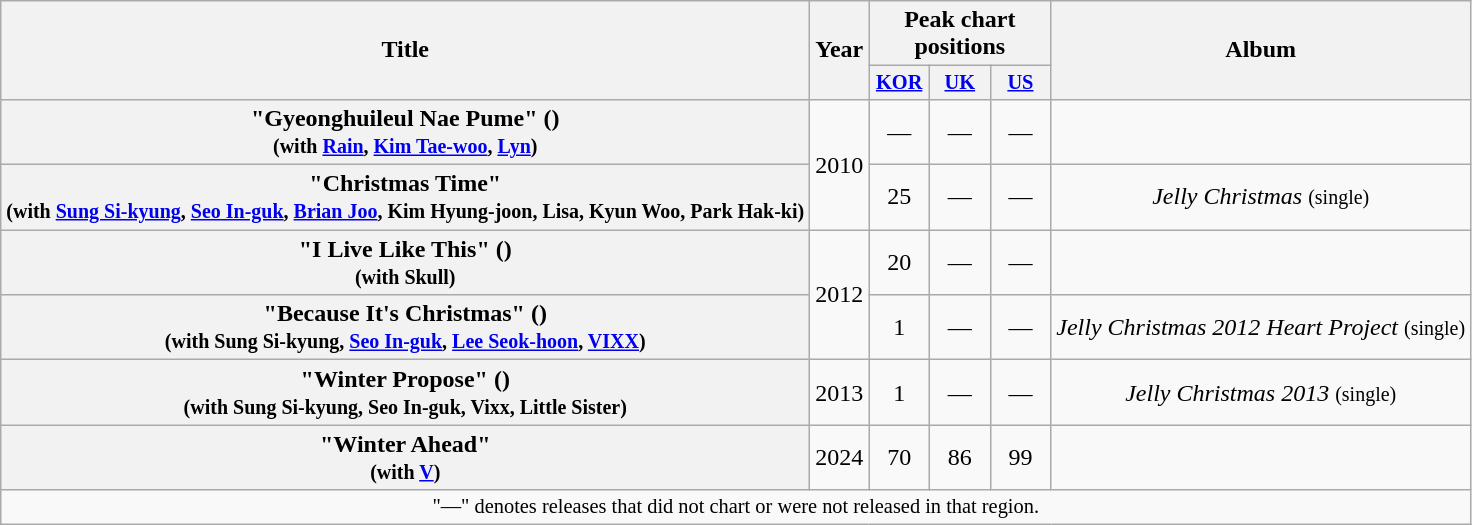<table class="wikitable plainrowheaders" style="text-align:center;">
<tr>
<th scope="col" rowspan="2">Title</th>
<th scope="col" rowspan="2">Year</th>
<th colspan="3" scope="col">Peak chart positions</th>
<th scope="col" rowspan="2">Album</th>
</tr>
<tr>
<th scope="col" style="width:2.5em;font-size:85%;"><a href='#'>KOR</a><br></th>
<th scope="col" style="width:2.5em;font-size:85%;"><a href='#'>UK</a><br></th>
<th scope="col" style="width:2.5em;font-size:85%;"><a href='#'>US</a><br></th>
</tr>
<tr>
<th scope="row">"Gyeonghuileul Nae Pume" ()<br><small>(with <a href='#'>Rain</a>, <a href='#'>Kim Tae-woo</a>, <a href='#'>Lyn</a>)</small></th>
<td rowspan="2">2010</td>
<td>—</td>
<td>—</td>
<td>—</td>
<td></td>
</tr>
<tr>
<th scope="row">"Christmas Time"<br><small>(with <a href='#'>Sung Si-kyung</a>, <a href='#'>Seo In-guk</a>, <a href='#'>Brian Joo</a>, Kim Hyung-joon, Lisa, Kyun Woo, Park Hak-ki)</small></th>
<td>25</td>
<td>—</td>
<td>—</td>
<td><em>Jelly Christmas</em> <small>(single)</small></td>
</tr>
<tr>
<th scope="row">"I Live Like This" ()<br><small>(with Skull)</small></th>
<td rowspan="2">2012</td>
<td>20</td>
<td>—</td>
<td>—</td>
<td></td>
</tr>
<tr>
<th scope="row">"Because It's Christmas" ()<br><small>(with Sung Si-kyung, <a href='#'>Seo In-guk</a>, <a href='#'>Lee Seok-hoon</a>, <a href='#'>VIXX</a>)</small></th>
<td>1</td>
<td>—</td>
<td>—</td>
<td><em>Jelly Christmas 2012 Heart Project</em> <small>(single)</small></td>
</tr>
<tr>
<th scope="row">"Winter Propose" ()<br><small>(with Sung Si-kyung, Seo In-guk, Vixx, Little Sister)</small></th>
<td>2013</td>
<td>1</td>
<td>—</td>
<td>—</td>
<td><em>Jelly Christmas 2013</em> <small>(single)</small></td>
</tr>
<tr>
<th scope="row">"Winter Ahead"<br><small>(with <a href='#'>V</a>)</small></th>
<td>2024</td>
<td>70</td>
<td>86</td>
<td>99</td>
<td></td>
</tr>
<tr>
<td colspan="6" style="font-size:85%">"—" denotes releases that did not chart or were not released in that region.</td>
</tr>
</table>
